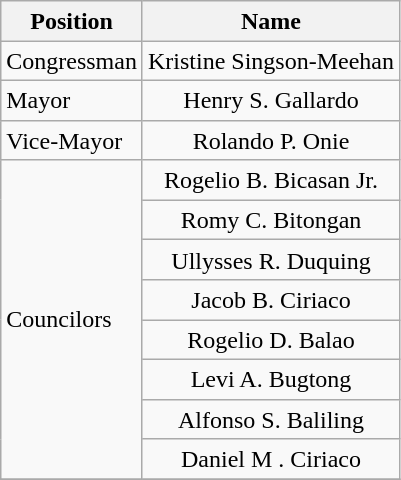<table class="wikitable" style="line-height:1.20em; font-size:100%;">
<tr>
<th>Position</th>
<th>Name</th>
</tr>
<tr>
<td>Congressman</td>
<td style="text-align:center;">Kristine Singson-Meehan</td>
</tr>
<tr>
<td>Mayor</td>
<td style="text-align:center;">Henry S. Gallardo</td>
</tr>
<tr>
<td>Vice-Mayor</td>
<td style="text-align:center;">Rolando P. Onie</td>
</tr>
<tr>
<td rowspan=8>Councilors</td>
<td style="text-align:center;">Rogelio B. Bicasan Jr.</td>
</tr>
<tr>
<td style="text-align:center;">Romy C. Bitongan</td>
</tr>
<tr>
<td style="text-align:center;">Ullysses R. Duquing</td>
</tr>
<tr>
<td style="text-align:center;">Jacob B. Ciriaco</td>
</tr>
<tr>
<td style="text-align:center;">Rogelio D. Balao</td>
</tr>
<tr>
<td style="text-align:center;">Levi A. Bugtong</td>
</tr>
<tr>
<td style="text-align:center;">Alfonso S. Baliling</td>
</tr>
<tr>
<td style="text-align:center;">Daniel M . Ciriaco</td>
</tr>
<tr>
</tr>
</table>
